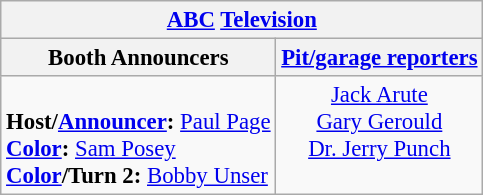<table class="wikitable" style="font-size: 95%;">
<tr>
<th colspan=2><a href='#'>ABC</a> <a href='#'>Television</a></th>
</tr>
<tr>
<th>Booth Announcers</th>
<th><a href='#'>Pit/garage reporters</a></th>
</tr>
<tr>
<td valign="top"><br><strong>Host/<a href='#'>Announcer</a>:</strong> <a href='#'>Paul Page</a><br>
<strong><a href='#'>Color</a>:</strong> <a href='#'>Sam Posey</a><br>
<strong><a href='#'>Color</a>/Turn 2:</strong> <a href='#'>Bobby Unser</a></td>
<td align="center" valign="top"><a href='#'>Jack Arute</a><br><a href='#'>Gary Gerould</a><br><a href='#'>Dr. Jerry Punch</a></td>
</tr>
</table>
